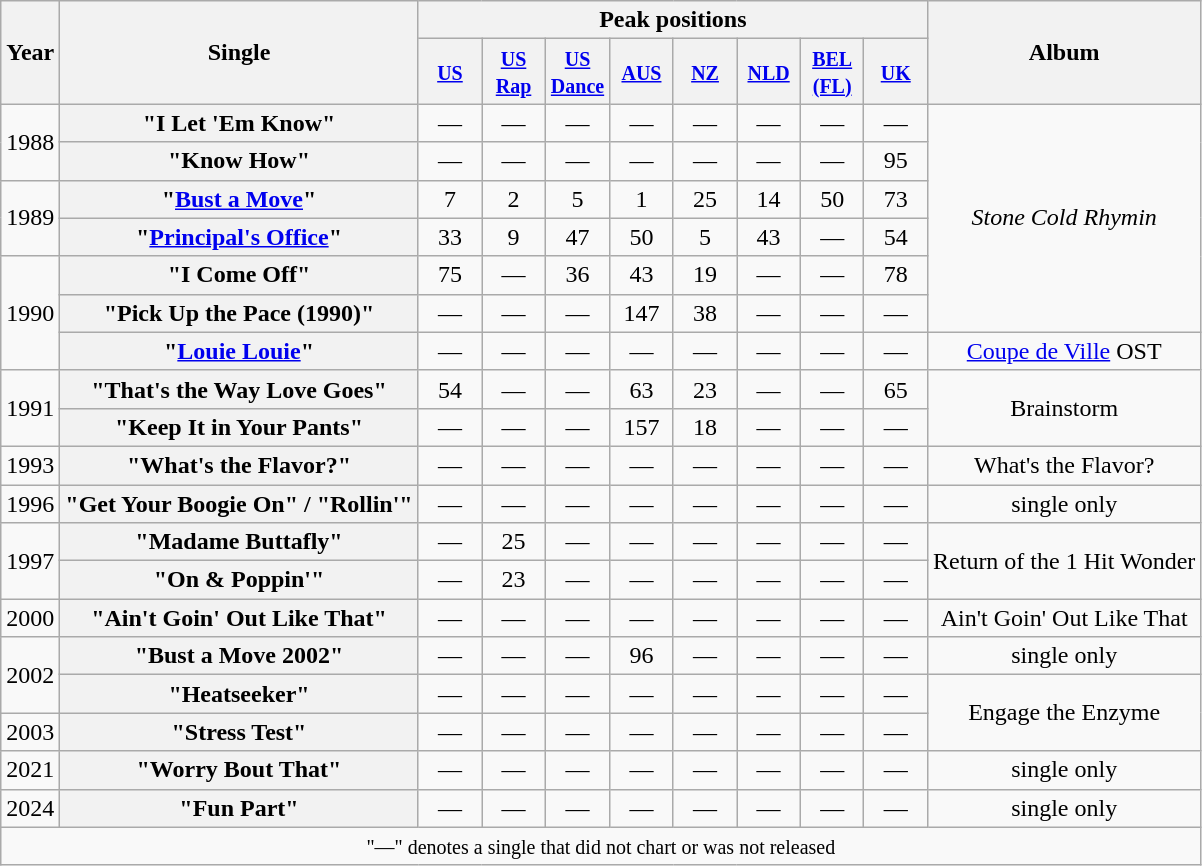<table class="wikitable plainrowheaders" style="text-align:center;">
<tr>
<th rowspan="2">Year</th>
<th rowspan="2">Single</th>
<th colspan="8">Peak positions</th>
<th rowspan="2">Album</th>
</tr>
<tr>
<th width="35"><small><a href='#'>US</a></small><br></th>
<th width="35"><small><a href='#'>US Rap</a></small><br></th>
<th width="35"><small><a href='#'>US Dance</a></small><br></th>
<th width="35"><small><a href='#'>AUS</a></small><br></th>
<th width="35"><small><a href='#'>NZ</a></small><br></th>
<th width="35"><small><a href='#'>NLD</a></small><br></th>
<th width="35"><small><a href='#'>BEL<br>(FL)</a></small><br></th>
<th width="35"><small><a href='#'>UK</a></small><br></th>
</tr>
<tr>
<td rowspan="2">1988</td>
<th scope="row">"I Let 'Em Know"</th>
<td>—</td>
<td>—</td>
<td>—</td>
<td>—</td>
<td>—</td>
<td>—</td>
<td>—</td>
<td>—</td>
<td rowspan="6"><em>Stone Cold Rhymin<strong></td>
</tr>
<tr>
<th scope="row">"Know How"</th>
<td>—</td>
<td>—</td>
<td>—</td>
<td>—</td>
<td>—</td>
<td>—</td>
<td>—</td>
<td>95</td>
</tr>
<tr>
<td rowspan="2">1989</td>
<th scope="row">"<a href='#'>Bust a Move</a>"</th>
<td>7</td>
<td>2</td>
<td>5</td>
<td>1</td>
<td>25</td>
<td>14</td>
<td>50</td>
<td>73</td>
</tr>
<tr>
<th scope="row">"<a href='#'>Principal's Office</a>"</th>
<td>33</td>
<td>9</td>
<td>47</td>
<td>50</td>
<td>5</td>
<td>43</td>
<td>—</td>
<td>54</td>
</tr>
<tr>
<td rowspan="3">1990</td>
<th scope="row">"I Come Off"</th>
<td>75</td>
<td>—</td>
<td>36</td>
<td>43</td>
<td>19</td>
<td>—</td>
<td>—</td>
<td>78</td>
</tr>
<tr>
<th scope="row">"Pick Up the Pace (1990)"</th>
<td>—</td>
<td>—</td>
<td>—</td>
<td>147</td>
<td>38</td>
<td>—</td>
<td>—</td>
<td>—</td>
</tr>
<tr>
<th scope="row">"<a href='#'>Louie Louie</a>"</th>
<td>—</td>
<td>—</td>
<td>—</td>
<td>—</td>
<td>—</td>
<td>—</td>
<td>—</td>
<td>—</td>
<td></em><a href='#'>Coupe de Ville</a> OST<em></td>
</tr>
<tr>
<td rowspan="2">1991</td>
<th scope="row">"That's the Way Love Goes"</th>
<td>54</td>
<td>—</td>
<td>—</td>
<td>63</td>
<td>23</td>
<td>—</td>
<td>—</td>
<td>65</td>
<td rowspan="2"></em>Brainstorm<em></td>
</tr>
<tr>
<th scope="row">"Keep It in Your Pants"</th>
<td>—</td>
<td>—</td>
<td>—</td>
<td>157</td>
<td>18</td>
<td>—</td>
<td>—</td>
<td>—</td>
</tr>
<tr>
<td>1993</td>
<th scope="row">"What's the Flavor?"</th>
<td>—</td>
<td>—</td>
<td>—</td>
<td>—</td>
<td>—</td>
<td>—</td>
<td>—</td>
<td>—</td>
<td></em>What's the Flavor?<em></td>
</tr>
<tr>
<td>1996</td>
<th scope="row">"Get Your Boogie On" / "Rollin'"</th>
<td>—</td>
<td>—</td>
<td>—</td>
<td>—</td>
<td>—</td>
<td>—</td>
<td>—</td>
<td>—</td>
<td>single only</td>
</tr>
<tr>
<td rowspan="2">1997</td>
<th scope="row">"Madame Buttafly"</th>
<td>—</td>
<td>25</td>
<td>—</td>
<td>—</td>
<td>—</td>
<td>—</td>
<td>—</td>
<td>—</td>
<td rowspan="2"></em>Return of the 1 Hit Wonder<em></td>
</tr>
<tr>
<th scope="row">"On & Poppin'"</th>
<td>—</td>
<td>23</td>
<td>—</td>
<td>—</td>
<td>—</td>
<td>—</td>
<td>—</td>
<td>—</td>
</tr>
<tr>
<td>2000</td>
<th scope="row">"Ain't Goin' Out Like That"</th>
<td>—</td>
<td>—</td>
<td>—</td>
<td>—</td>
<td>—</td>
<td>—</td>
<td>—</td>
<td>—</td>
<td></em>Ain't Goin' Out Like That<em></td>
</tr>
<tr>
<td rowspan="2">2002</td>
<th scope="row">"Bust a Move 2002"</th>
<td>—</td>
<td>—</td>
<td>—</td>
<td>96</td>
<td>—</td>
<td>—</td>
<td>—</td>
<td>—</td>
<td>single only</td>
</tr>
<tr>
<th scope="row">"Heatseeker"</th>
<td>—</td>
<td>—</td>
<td>—</td>
<td>—</td>
<td>—</td>
<td>—</td>
<td>—</td>
<td>—</td>
<td rowspan="2"></em>Engage the Enzyme<em></td>
</tr>
<tr>
<td>2003</td>
<th scope="row">"Stress Test"</th>
<td>—</td>
<td>—</td>
<td>—</td>
<td>—</td>
<td>—</td>
<td>—</td>
<td>—</td>
<td>—</td>
</tr>
<tr>
<td>2021</td>
<th scope="row">"Worry Bout That"</th>
<td>—</td>
<td>—</td>
<td>—</td>
<td>—</td>
<td>—</td>
<td>—</td>
<td>—</td>
<td>—</td>
<td>single only</td>
</tr>
<tr>
<td>2024</td>
<th scope="row">"Fun Part"</th>
<td>—</td>
<td>—</td>
<td>—</td>
<td>—</td>
<td>—</td>
<td>—</td>
<td>—</td>
<td>—</td>
<td>single only</td>
</tr>
<tr>
<td align="center" colspan="11"><small>"—" denotes a single that did not chart or was not released</small></td>
</tr>
</table>
